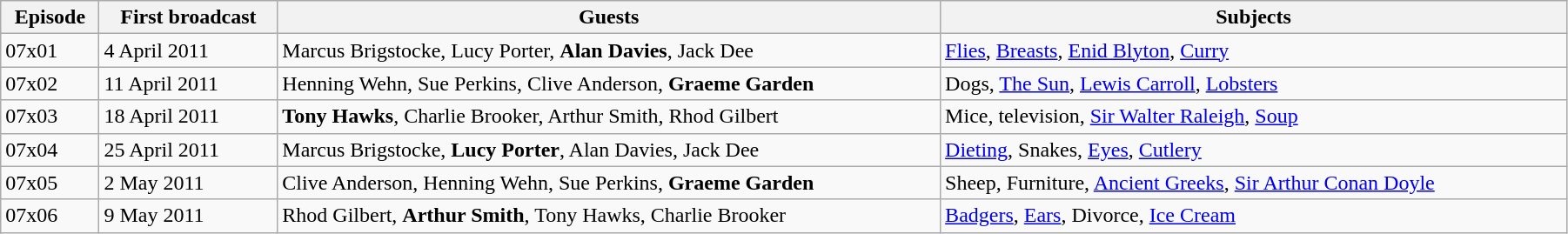<table class="wikitable" style="width:95%;">
<tr>
<th>Episode</th>
<th>First broadcast</th>
<th>Guests</th>
<th style="width:40%;">Subjects</th>
</tr>
<tr>
<td>07x01</td>
<td>4 April 2011</td>
<td>Marcus Brigstocke, Lucy Porter, <strong>Alan Davies</strong>, Jack Dee</td>
<td><a href='#'>Flies</a>, <a href='#'>Breasts</a>, <a href='#'>Enid Blyton</a>, <a href='#'>Curry</a></td>
</tr>
<tr>
<td>07x02</td>
<td>11 April 2011</td>
<td>Henning Wehn, Sue Perkins, Clive Anderson, <strong>Graeme Garden</strong></td>
<td>Dogs, <a href='#'>The Sun</a>, <a href='#'>Lewis Carroll</a>, <a href='#'>Lobsters</a></td>
</tr>
<tr>
<td>07x03</td>
<td>18 April 2011</td>
<td><strong>Tony Hawks</strong>, Charlie Brooker, Arthur Smith, Rhod Gilbert</td>
<td>Mice, television, <a href='#'>Sir Walter Raleigh</a>, <a href='#'>Soup</a></td>
</tr>
<tr>
<td>07x04</td>
<td>25 April 2011</td>
<td>Marcus Brigstocke, <strong>Lucy Porter</strong>, Alan Davies, Jack Dee</td>
<td><a href='#'>Dieting</a>, Snakes, <a href='#'>Eyes</a>, <a href='#'>Cutlery</a></td>
</tr>
<tr>
<td>07x05</td>
<td>2 May 2011</td>
<td>Clive Anderson, Henning Wehn, Sue Perkins, <strong>Graeme Garden</strong></td>
<td>Sheep, Furniture, <a href='#'>Ancient Greeks</a>, <a href='#'>Sir Arthur Conan Doyle</a></td>
</tr>
<tr>
<td>07x06</td>
<td>9 May 2011</td>
<td>Rhod Gilbert, <strong>Arthur Smith</strong>, Tony Hawks, Charlie Brooker</td>
<td><a href='#'>Badgers</a>, <a href='#'>Ears</a>, Divorce, <a href='#'>Ice Cream</a></td>
</tr>
</table>
